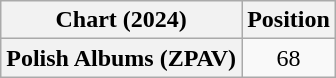<table class="wikitable sortable plainrowheaders" style="text-align:center">
<tr>
<th scope="col">Chart (2024)</th>
<th scope="col">Position</th>
</tr>
<tr>
<th scope="row">Polish Albums (ZPAV)</th>
<td>68</td>
</tr>
</table>
